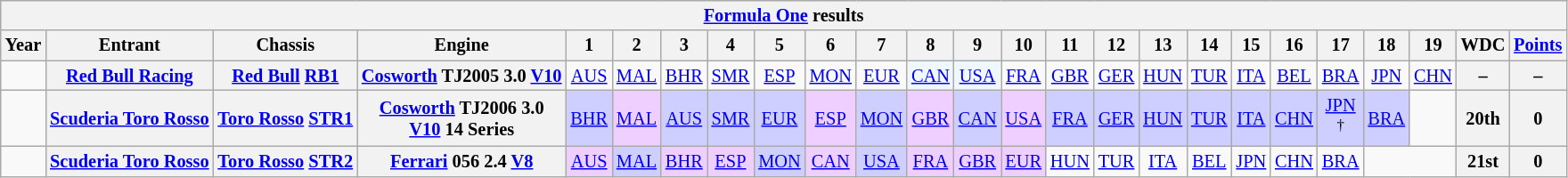<table class="wikitable" style="text-align:center; font-size:85%">
<tr>
<th colspan=25><a href='#'>Formula One</a> results</th>
</tr>
<tr>
<th>Year</th>
<th>Entrant</th>
<th>Chassis</th>
<th>Engine</th>
<th>1</th>
<th>2</th>
<th>3</th>
<th>4</th>
<th>5</th>
<th>6</th>
<th>7</th>
<th>8</th>
<th>9</th>
<th>10</th>
<th>11</th>
<th>12</th>
<th>13</th>
<th>14</th>
<th>15</th>
<th>16</th>
<th>17</th>
<th>18</th>
<th>19</th>
<th>WDC</th>
<th><a href='#'>Points</a></th>
</tr>
<tr>
<td></td>
<th nowrap><a href='#'>Red Bull Racing</a></th>
<th nowrap><a href='#'>Red Bull</a> <a href='#'>RB1</a></th>
<th nowrap><a href='#'>Cosworth</a> TJ2005 3.0 <a href='#'>V10</a></th>
<td><a href='#'>AUS</a></td>
<td><a href='#'>MAL</a></td>
<td><a href='#'>BHR</a></td>
<td><a href='#'>SMR</a></td>
<td><a href='#'>ESP</a></td>
<td><a href='#'>MON</a></td>
<td><a href='#'>EUR</a></td>
<td style="background:#f0f8ff;"><a href='#'>CAN</a><br></td>
<td style="background:#f0f8ff;"><a href='#'>USA</a><br></td>
<td><a href='#'>FRA</a></td>
<td><a href='#'>GBR</a></td>
<td><a href='#'>GER</a></td>
<td><a href='#'>HUN</a></td>
<td><a href='#'>TUR</a></td>
<td><a href='#'>ITA</a></td>
<td><a href='#'>BEL</a></td>
<td><a href='#'>BRA</a></td>
<td><a href='#'>JPN</a></td>
<td><a href='#'>CHN</a></td>
<th>–</th>
<th>–</th>
</tr>
<tr>
<td></td>
<th nowrap><a href='#'>Scuderia Toro Rosso</a></th>
<th nowrap><a href='#'>Toro Rosso</a> <a href='#'>STR1</a></th>
<th nowrap><a href='#'>Cosworth</a> TJ2006 3.0<br><a href='#'>V10</a> 14 Series</th>
<td style="background:#cfcfff;"><a href='#'>BHR</a><br></td>
<td style="background:#efcfff;"><a href='#'>MAL</a><br></td>
<td style="background:#cfcfff;"><a href='#'>AUS</a><br></td>
<td style="background:#cfcfff;"><a href='#'>SMR</a><br></td>
<td style="background:#cfcfff;"><a href='#'>EUR</a><br></td>
<td style="background:#efcfff;"><a href='#'>ESP</a><br></td>
<td style="background:#cfcfff;"><a href='#'>MON</a><br></td>
<td style="background:#efcfff;"><a href='#'>GBR</a><br></td>
<td style="background:#cfcfff;"><a href='#'>CAN</a><br></td>
<td style="background:#efcfff;"><a href='#'>USA</a><br></td>
<td style="background:#cfcfff;"><a href='#'>FRA</a><br></td>
<td style="background:#cfcfff;"><a href='#'>GER</a><br></td>
<td style="background:#cfcfff;"><a href='#'>HUN</a><br></td>
<td style="background:#cfcfff;"><a href='#'>TUR</a><br></td>
<td style="background:#cfcfff;"><a href='#'>ITA</a><br></td>
<td style="background:#cfcfff;"><a href='#'>CHN</a><br></td>
<td style="background:#cfcfff;"><a href='#'>JPN</a><br><sup>†</sup></td>
<td style="background:#cfcfff;"><a href='#'>BRA</a><br></td>
<td></td>
<th>20th</th>
<th>0</th>
</tr>
<tr>
<td></td>
<th nowrap><a href='#'>Scuderia Toro Rosso</a></th>
<th nowrap><a href='#'>Toro Rosso</a> <a href='#'>STR2</a></th>
<th nowrap><a href='#'>Ferrari</a> 056 2.4 <a href='#'>V8</a></th>
<td style="background:#efcfff;"><a href='#'>AUS</a><br></td>
<td style="background:#cfcfff;"><a href='#'>MAL</a><br></td>
<td style="background:#efcfff;"><a href='#'>BHR</a><br></td>
<td style="background:#efcfff;"><a href='#'>ESP</a><br></td>
<td style="background:#cfcfff;"><a href='#'>MON</a><br></td>
<td style="background:#efcfff;"><a href='#'>CAN</a><br></td>
<td style="background:#cfcfff;"><a href='#'>USA</a><br></td>
<td style="background:#efcfff;"><a href='#'>FRA</a><br></td>
<td style="background:#efcfff;"><a href='#'>GBR</a><br></td>
<td style="background:#efcfff;"><a href='#'>EUR</a><br></td>
<td><a href='#'>HUN</a></td>
<td><a href='#'>TUR</a></td>
<td><a href='#'>ITA</a></td>
<td><a href='#'>BEL</a></td>
<td><a href='#'>JPN</a></td>
<td><a href='#'>CHN</a></td>
<td><a href='#'>BRA</a></td>
<td colspan=2></td>
<th>21st</th>
<th>0</th>
</tr>
</table>
